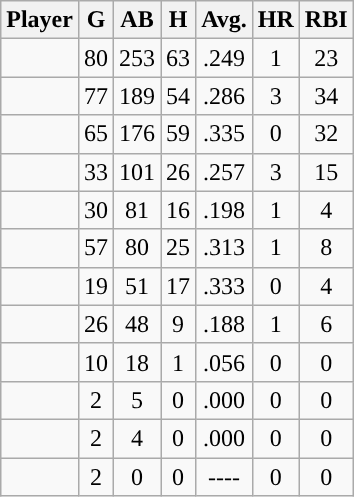<table class="wikitable sortable" style="text-align:center;">
<tr>
<th>Player</th>
<th>G</th>
<th>AB</th>
<th>H</th>
<th>Avg.</th>
<th>HR</th>
<th>RBI</th>
</tr>
<tr>
<td></td>
<td>80</td>
<td>253</td>
<td>63</td>
<td>.249</td>
<td>1</td>
<td>23</td>
</tr>
<tr>
<td></td>
<td>77</td>
<td>189</td>
<td>54</td>
<td>.286</td>
<td>3</td>
<td>34</td>
</tr>
<tr>
<td></td>
<td>65</td>
<td>176</td>
<td>59</td>
<td>.335</td>
<td>0</td>
<td>32</td>
</tr>
<tr>
<td></td>
<td>33</td>
<td>101</td>
<td>26</td>
<td>.257</td>
<td>3</td>
<td>15</td>
</tr>
<tr>
<td></td>
<td>30</td>
<td>81</td>
<td>16</td>
<td>.198</td>
<td>1</td>
<td>4</td>
</tr>
<tr>
<td></td>
<td>57</td>
<td>80</td>
<td>25</td>
<td>.313</td>
<td>1</td>
<td>8</td>
</tr>
<tr>
<td></td>
<td>19</td>
<td>51</td>
<td>17</td>
<td>.333</td>
<td>0</td>
<td>4</td>
</tr>
<tr>
<td></td>
<td>26</td>
<td>48</td>
<td>9</td>
<td>.188</td>
<td>1</td>
<td>6</td>
</tr>
<tr>
<td></td>
<td>10</td>
<td>18</td>
<td>1</td>
<td>.056</td>
<td>0</td>
<td>0</td>
</tr>
<tr>
<td></td>
<td>2</td>
<td>5</td>
<td>0</td>
<td>.000</td>
<td>0</td>
<td>0</td>
</tr>
<tr>
<td></td>
<td>2</td>
<td>4</td>
<td>0</td>
<td>.000</td>
<td>0</td>
<td>0</td>
</tr>
<tr>
<td></td>
<td>2</td>
<td>0</td>
<td>0</td>
<td>----</td>
<td>0</td>
<td>0</td>
</tr>
</table>
